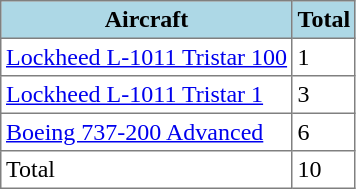<table class="toccolours" border="1" cellpadding="3" style="border-collapse:collapse">
<tr bgcolor=lightblue>
<th>Aircraft</th>
<th>Total</th>
</tr>
<tr>
<td><a href='#'>Lockheed L-1011 Tristar 100</a></td>
<td>1</td>
</tr>
<tr>
<td><a href='#'>Lockheed L-1011 Tristar 1</a></td>
<td>3</td>
</tr>
<tr>
<td><a href='#'>Boeing 737-200 Advanced</a></td>
<td>6</td>
</tr>
<tr>
<td>Total</td>
<td>10</td>
</tr>
</table>
